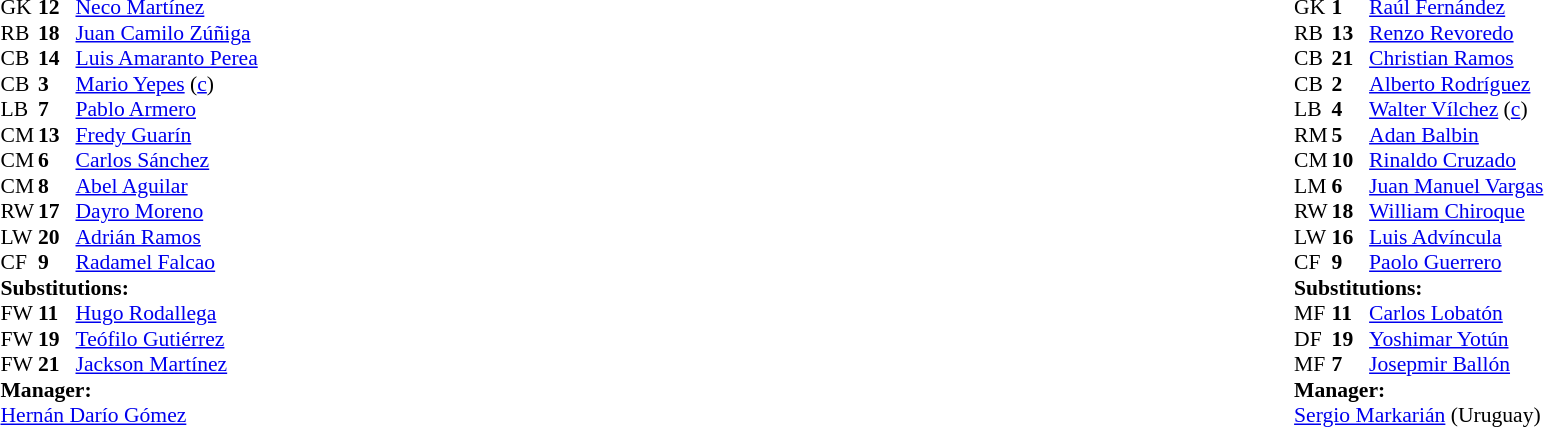<table width="100%">
<tr>
<td valign="top" width="50%"><br><table style="font-size: 90%" cellspacing="0" cellpadding="0">
<tr>
<th width="25"></th>
<th width="25"></th>
</tr>
<tr>
<td>GK</td>
<td><strong>12</strong></td>
<td><a href='#'>Neco Martínez</a></td>
</tr>
<tr>
<td>RB</td>
<td><strong>18</strong></td>
<td><a href='#'>Juan Camilo Zúñiga</a></td>
</tr>
<tr>
<td>CB</td>
<td><strong>14</strong></td>
<td><a href='#'>Luis Amaranto Perea</a></td>
</tr>
<tr>
<td>CB</td>
<td><strong>3</strong></td>
<td><a href='#'>Mario Yepes</a> (<a href='#'>c</a>)</td>
</tr>
<tr>
<td>LB</td>
<td><strong>7</strong></td>
<td><a href='#'>Pablo Armero</a></td>
</tr>
<tr>
<td>CM</td>
<td><strong>13</strong></td>
<td><a href='#'>Fredy Guarín</a></td>
</tr>
<tr>
<td>CM</td>
<td><strong>6</strong></td>
<td><a href='#'>Carlos Sánchez</a></td>
<td></td>
<td></td>
</tr>
<tr>
<td>CM</td>
<td><strong>8</strong></td>
<td><a href='#'>Abel Aguilar</a></td>
<td></td>
<td></td>
</tr>
<tr>
<td>RW</td>
<td><strong>17</strong></td>
<td><a href='#'>Dayro Moreno</a></td>
</tr>
<tr>
<td>LW</td>
<td><strong>20</strong></td>
<td><a href='#'>Adrián Ramos</a></td>
<td></td>
<td></td>
</tr>
<tr>
<td>CF</td>
<td><strong>9</strong></td>
<td><a href='#'>Radamel Falcao</a></td>
</tr>
<tr>
<td colspan=3><strong>Substitutions:</strong></td>
</tr>
<tr>
<td>FW</td>
<td><strong>11</strong></td>
<td><a href='#'>Hugo Rodallega</a></td>
<td></td>
<td></td>
</tr>
<tr>
<td>FW</td>
<td><strong>19</strong></td>
<td><a href='#'>Teófilo Gutiérrez</a></td>
<td></td>
<td></td>
</tr>
<tr>
<td>FW</td>
<td><strong>21</strong></td>
<td><a href='#'>Jackson Martínez</a></td>
<td></td>
<td></td>
</tr>
<tr>
<td colspan=3><strong>Manager:</strong></td>
</tr>
<tr>
<td colspan=3><a href='#'>Hernán Darío Gómez</a></td>
</tr>
</table>
</td>
<td valign="top"></td>
<td valign="top" width="50%"><br><table style="font-size: 90%" cellspacing="0" cellpadding="0" align="center">
<tr>
<th width=25></th>
<th width=25></th>
</tr>
<tr>
<td>GK</td>
<td><strong>1</strong></td>
<td><a href='#'>Raúl Fernández</a></td>
</tr>
<tr>
<td>RB</td>
<td><strong>13</strong></td>
<td><a href='#'>Renzo Revoredo</a></td>
</tr>
<tr>
<td>CB</td>
<td><strong>21</strong></td>
<td><a href='#'>Christian Ramos</a></td>
</tr>
<tr>
<td>CB</td>
<td><strong>2</strong></td>
<td><a href='#'>Alberto Rodríguez</a></td>
<td></td>
</tr>
<tr>
<td>LB</td>
<td><strong>4</strong></td>
<td><a href='#'>Walter Vílchez</a> (<a href='#'>c</a>)</td>
</tr>
<tr>
<td>RM</td>
<td><strong>5</strong></td>
<td><a href='#'>Adan Balbin</a></td>
</tr>
<tr>
<td>CM</td>
<td><strong>10</strong></td>
<td><a href='#'>Rinaldo Cruzado</a></td>
<td></td>
<td></td>
</tr>
<tr>
<td>LM</td>
<td><strong>6</strong></td>
<td><a href='#'>Juan Manuel Vargas</a></td>
</tr>
<tr>
<td>RW</td>
<td><strong>18</strong></td>
<td><a href='#'>William Chiroque</a></td>
<td></td>
<td></td>
</tr>
<tr>
<td>LW</td>
<td><strong>16</strong></td>
<td><a href='#'>Luis Advíncula</a></td>
<td></td>
<td></td>
</tr>
<tr>
<td>CF</td>
<td><strong>9</strong></td>
<td><a href='#'>Paolo Guerrero</a></td>
</tr>
<tr>
<td colspan=3><strong>Substitutions:</strong></td>
</tr>
<tr>
<td>MF</td>
<td><strong>11</strong></td>
<td><a href='#'>Carlos Lobatón</a></td>
<td></td>
<td></td>
</tr>
<tr>
<td>DF</td>
<td><strong>19</strong></td>
<td><a href='#'>Yoshimar Yotún</a></td>
<td></td>
<td></td>
</tr>
<tr>
<td>MF</td>
<td><strong>7</strong></td>
<td><a href='#'>Josepmir Ballón</a></td>
<td></td>
<td></td>
</tr>
<tr>
<td colspan=3><strong>Manager:</strong></td>
</tr>
<tr>
<td colspan=3><a href='#'>Sergio Markarián</a> (Uruguay)</td>
</tr>
</table>
</td>
</tr>
</table>
